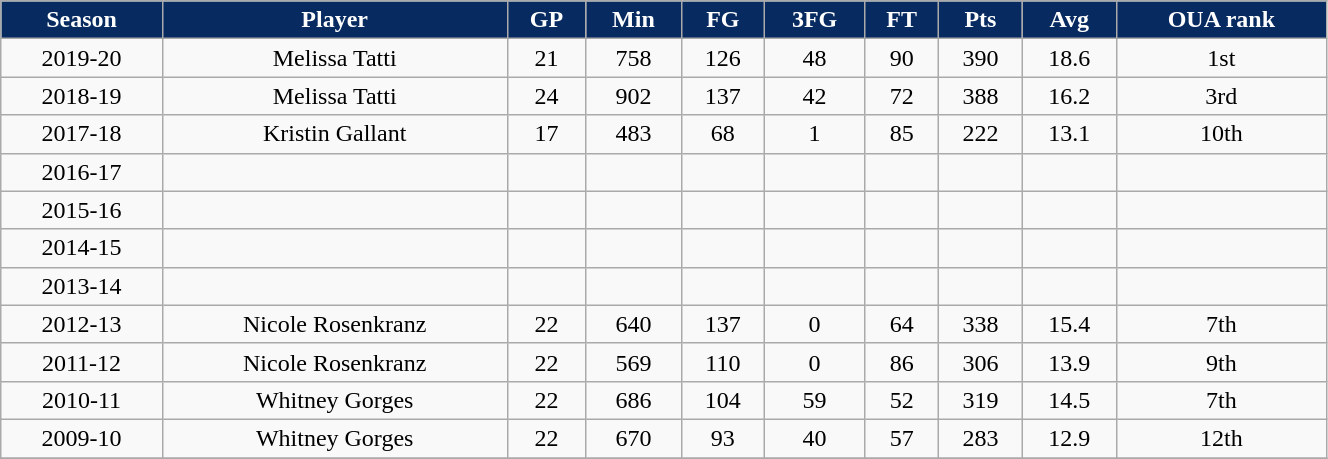<table class="wikitable" width="70%">
<tr align="center">
<th style="background:#072B61;color:#FFFFFF;">Season</th>
<th style="background:#072B61;color:#FFFFFF;">Player</th>
<th style="background:#072B61;color:#FFFFFF;">GP</th>
<th style="background:#072B61;color:#FFFFFF;">Min</th>
<th style="background:#072B61;color:#FFFFFF;">FG</th>
<th style="background:#072B61;color:#FFFFFF;">3FG</th>
<th style="background:#072B61;color:#FFFFFF;">FT</th>
<th style="background:#072B61;color:#FFFFFF;">Pts</th>
<th style="background:#072B61;color:#FFFFFF;">Avg</th>
<th style="background:#072B61;color:#FFFFFF;">OUA rank</th>
</tr>
<tr align="center" bgcolor="">
<td>2019-20 </td>
<td>Melissa Tatti</td>
<td>21</td>
<td>758</td>
<td>126</td>
<td>48</td>
<td>90</td>
<td>390</td>
<td>18.6</td>
<td>1st</td>
</tr>
<tr align="center" bgcolor="">
<td>2018-19  </td>
<td>Melissa Tatti</td>
<td>24</td>
<td>902</td>
<td>137</td>
<td>42</td>
<td>72</td>
<td>388</td>
<td>16.2</td>
<td>3rd</td>
</tr>
<tr align="center" bgcolor="">
<td>2017-18 </td>
<td>Kristin Gallant</td>
<td>17</td>
<td>483</td>
<td>68</td>
<td>1</td>
<td>85</td>
<td>222</td>
<td>13.1</td>
<td>10th</td>
</tr>
<tr align="center" bgcolor="">
<td>2016-17</td>
<td></td>
<td></td>
<td></td>
<td></td>
<td></td>
<td></td>
<td></td>
<td></td>
<td></td>
</tr>
<tr align="center" bgcolor="">
<td>2015-16</td>
<td></td>
<td></td>
<td></td>
<td></td>
<td></td>
<td></td>
<td></td>
<td></td>
<td></td>
</tr>
<tr align="center" bgcolor="">
<td>2014-15</td>
<td></td>
<td></td>
<td></td>
<td></td>
<td></td>
<td></td>
<td></td>
<td></td>
<td></td>
</tr>
<tr align="center" bgcolor="">
<td>2013-14</td>
<td></td>
<td></td>
<td></td>
<td></td>
<td></td>
<td></td>
<td></td>
<td></td>
<td></td>
</tr>
<tr align="center" bgcolor="">
<td>2012-13 </td>
<td>Nicole Rosenkranz</td>
<td>22</td>
<td>640</td>
<td>137</td>
<td>0</td>
<td>64</td>
<td>338</td>
<td>15.4</td>
<td>7th</td>
</tr>
<tr align="center" bgcolor="">
<td>2011-12 </td>
<td>Nicole Rosenkranz</td>
<td>22</td>
<td>569</td>
<td>110</td>
<td>0</td>
<td>86</td>
<td>306</td>
<td>13.9</td>
<td>9th</td>
</tr>
<tr align="center" bgcolor="">
<td>2010-11 </td>
<td>Whitney Gorges</td>
<td>22</td>
<td>686</td>
<td>104</td>
<td>59</td>
<td>52</td>
<td>319</td>
<td>14.5</td>
<td>7th</td>
</tr>
<tr align="center" bgcolor="">
<td>2009-10 </td>
<td>Whitney Gorges</td>
<td>22</td>
<td>670</td>
<td>93</td>
<td>40</td>
<td>57</td>
<td>283</td>
<td>12.9</td>
<td>12th</td>
</tr>
<tr align="center" bgcolor="">
</tr>
</table>
